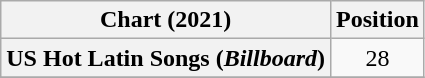<table class="wikitable plainrowheaders" style="text-align:center">
<tr>
<th scope="col">Chart (2021)</th>
<th scope="col">Position</th>
</tr>
<tr>
<th scope="row">US Hot Latin Songs (<em>Billboard</em>)</th>
<td>28</td>
</tr>
<tr>
</tr>
</table>
